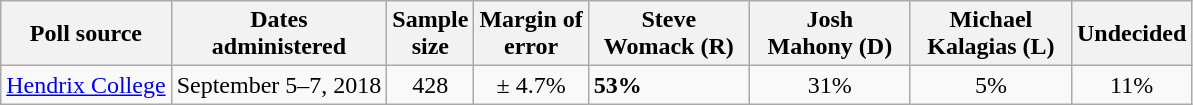<table class="wikitable">
<tr>
<th>Poll source</th>
<th>Dates<br>administered</th>
<th>Sample<br>size</th>
<th>Margin of<br>error</th>
<th style="width:100px;">Steve<br>Womack (R)</th>
<th style="width:100px;">Josh<br>Mahony (D)</th>
<th style="width:100px;">Michael<br>Kalagias (L)</th>
<th>Undecided</th>
</tr>
<tr>
<td><a href='#'>Hendrix College</a></td>
<td align=center>September 5–7, 2018</td>
<td align=center>428</td>
<td align=center>± 4.7%</td>
<td><strong>53%</strong></td>
<td align=center>31%</td>
<td align=center>5%</td>
<td align=center>11%</td>
</tr>
</table>
